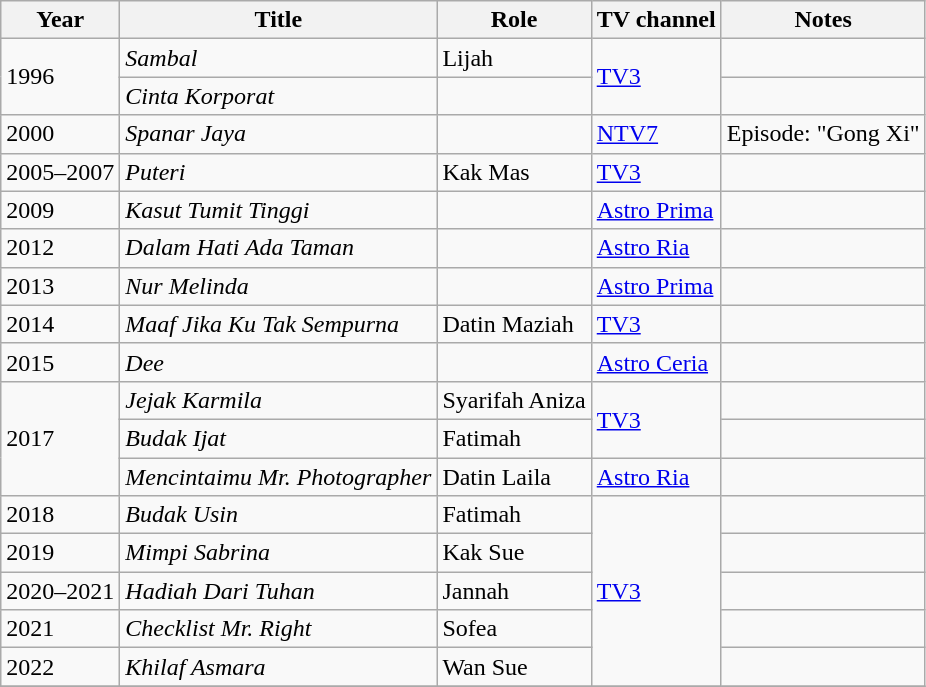<table class="wikitable">
<tr>
<th>Year</th>
<th>Title</th>
<th>Role</th>
<th>TV channel</th>
<th>Notes</th>
</tr>
<tr>
<td rowspan=2>1996</td>
<td><em>Sambal</em></td>
<td>Lijah</td>
<td rowspan=2><a href='#'>TV3</a></td>
<td></td>
</tr>
<tr>
<td><em>Cinta Korporat</em></td>
<td></td>
<td></td>
</tr>
<tr>
<td>2000</td>
<td><em>Spanar Jaya</em></td>
<td></td>
<td><a href='#'>NTV7</a></td>
<td>Episode: "Gong Xi"</td>
</tr>
<tr>
<td>2005–2007</td>
<td><em>Puteri</em></td>
<td>Kak Mas</td>
<td><a href='#'>TV3</a></td>
<td></td>
</tr>
<tr>
<td>2009</td>
<td><em>Kasut Tumit Tinggi</em></td>
<td></td>
<td><a href='#'>Astro Prima</a></td>
<td></td>
</tr>
<tr>
<td>2012</td>
<td><em>Dalam Hati Ada Taman</em></td>
<td></td>
<td><a href='#'>Astro Ria</a></td>
<td></td>
</tr>
<tr>
<td>2013</td>
<td><em>Nur Melinda</em></td>
<td></td>
<td><a href='#'>Astro Prima</a></td>
<td></td>
</tr>
<tr>
<td>2014</td>
<td><em>Maaf Jika Ku Tak Sempurna</em></td>
<td>Datin Maziah</td>
<td><a href='#'>TV3</a></td>
<td></td>
</tr>
<tr>
<td>2015</td>
<td><em>Dee</em></td>
<td></td>
<td><a href='#'>Astro Ceria</a></td>
<td></td>
</tr>
<tr>
<td rowspan=3>2017</td>
<td><em>Jejak Karmila</em></td>
<td>Syarifah Aniza</td>
<td rowspan=2><a href='#'>TV3</a></td>
<td></td>
</tr>
<tr>
<td><em>Budak Ijat</em></td>
<td>Fatimah</td>
<td></td>
</tr>
<tr>
<td><em>Mencintaimu Mr. Photographer</em></td>
<td>Datin Laila</td>
<td><a href='#'>Astro Ria</a></td>
<td></td>
</tr>
<tr>
<td>2018</td>
<td><em>Budak Usin</em></td>
<td>Fatimah</td>
<td rowspan=5><a href='#'>TV3</a></td>
<td></td>
</tr>
<tr>
<td>2019</td>
<td><em>Mimpi Sabrina</em></td>
<td>Kak Sue</td>
<td></td>
</tr>
<tr>
<td>2020–2021</td>
<td><em>Hadiah Dari Tuhan</em></td>
<td>Jannah</td>
<td></td>
</tr>
<tr>
<td>2021</td>
<td><em>Checklist Mr. Right</em></td>
<td>Sofea</td>
<td></td>
</tr>
<tr>
<td>2022</td>
<td><em>Khilaf Asmara</em></td>
<td>Wan Sue</td>
<td></td>
</tr>
<tr>
</tr>
</table>
